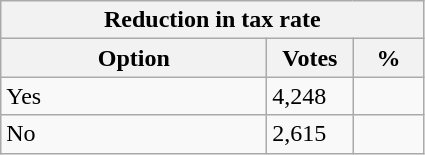<table class="wikitable">
<tr>
<th colspan="3">Reduction in tax rate</th>
</tr>
<tr>
<th style="width: 170px">Option</th>
<th style="width: 50px">Votes</th>
<th style="width: 40px">%</th>
</tr>
<tr>
<td>Yes</td>
<td>4,248</td>
<td></td>
</tr>
<tr>
<td>No</td>
<td>2,615</td>
<td></td>
</tr>
</table>
